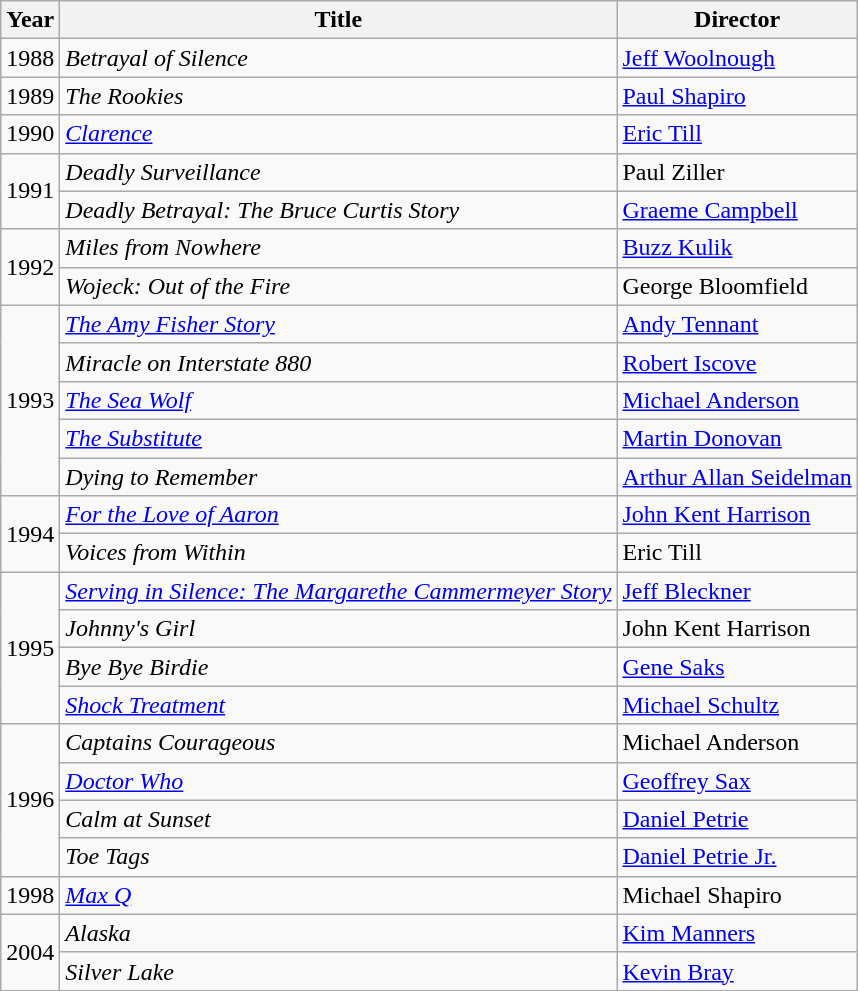<table class="wikitable">
<tr>
<th>Year</th>
<th>Title</th>
<th>Director</th>
</tr>
<tr>
<td>1988</td>
<td><em>Betrayal of Silence</em></td>
<td><a href='#'>Jeff Woolnough</a></td>
</tr>
<tr>
<td>1989</td>
<td><em>The Rookies</em></td>
<td><a href='#'>Paul Shapiro</a></td>
</tr>
<tr>
<td>1990</td>
<td><em><a href='#'>Clarence</a></em></td>
<td><a href='#'>Eric Till</a></td>
</tr>
<tr>
<td rowspan=2>1991</td>
<td><em>Deadly Surveillance</em></td>
<td>Paul Ziller</td>
</tr>
<tr>
<td><em>Deadly Betrayal: The Bruce Curtis Story</em></td>
<td><a href='#'>Graeme Campbell</a></td>
</tr>
<tr>
<td rowspan=2>1992</td>
<td><em>Miles from Nowhere</em></td>
<td><a href='#'>Buzz Kulik</a></td>
</tr>
<tr>
<td><em>Wojeck: Out of the Fire</em></td>
<td>George Bloomfield</td>
</tr>
<tr>
<td rowspan=5>1993</td>
<td><em><a href='#'>The Amy Fisher Story</a></em></td>
<td><a href='#'>Andy Tennant</a></td>
</tr>
<tr>
<td><em>Miracle on Interstate 880</em></td>
<td><a href='#'>Robert Iscove</a></td>
</tr>
<tr>
<td><em><a href='#'>The Sea Wolf</a></em></td>
<td><a href='#'>Michael Anderson</a></td>
</tr>
<tr>
<td><em><a href='#'>The Substitute</a></em></td>
<td><a href='#'>Martin Donovan</a></td>
</tr>
<tr>
<td><em>Dying to Remember</em></td>
<td><a href='#'>Arthur Allan Seidelman</a></td>
</tr>
<tr>
<td rowspan=2>1994</td>
<td><em><a href='#'>For the Love of Aaron</a></em></td>
<td><a href='#'>John Kent Harrison</a></td>
</tr>
<tr>
<td><em>Voices from Within</em></td>
<td>Eric Till</td>
</tr>
<tr>
<td rowspan=4>1995</td>
<td><em><a href='#'>Serving in Silence: The Margarethe Cammermeyer Story</a></em></td>
<td><a href='#'>Jeff Bleckner</a></td>
</tr>
<tr>
<td><em>Johnny's Girl</em></td>
<td>John Kent Harrison</td>
</tr>
<tr>
<td><em>Bye Bye Birdie</em></td>
<td><a href='#'>Gene Saks</a></td>
</tr>
<tr>
<td><em><a href='#'>Shock Treatment</a></em></td>
<td><a href='#'>Michael Schultz</a></td>
</tr>
<tr>
<td rowspan=4>1996</td>
<td><em>Captains Courageous</em></td>
<td>Michael Anderson</td>
</tr>
<tr>
<td><em><a href='#'>Doctor Who</a></em></td>
<td><a href='#'>Geoffrey Sax</a></td>
</tr>
<tr>
<td><em>Calm at Sunset</em></td>
<td><a href='#'>Daniel Petrie</a></td>
</tr>
<tr>
<td><em>Toe Tags</em></td>
<td><a href='#'>Daniel Petrie Jr.</a></td>
</tr>
<tr>
<td>1998</td>
<td><em><a href='#'>Max Q</a></em></td>
<td>Michael Shapiro</td>
</tr>
<tr>
<td rowspan=2>2004</td>
<td><em>Alaska</em></td>
<td><a href='#'>Kim Manners</a></td>
</tr>
<tr>
<td><em>Silver Lake</em></td>
<td><a href='#'>Kevin Bray</a></td>
</tr>
</table>
